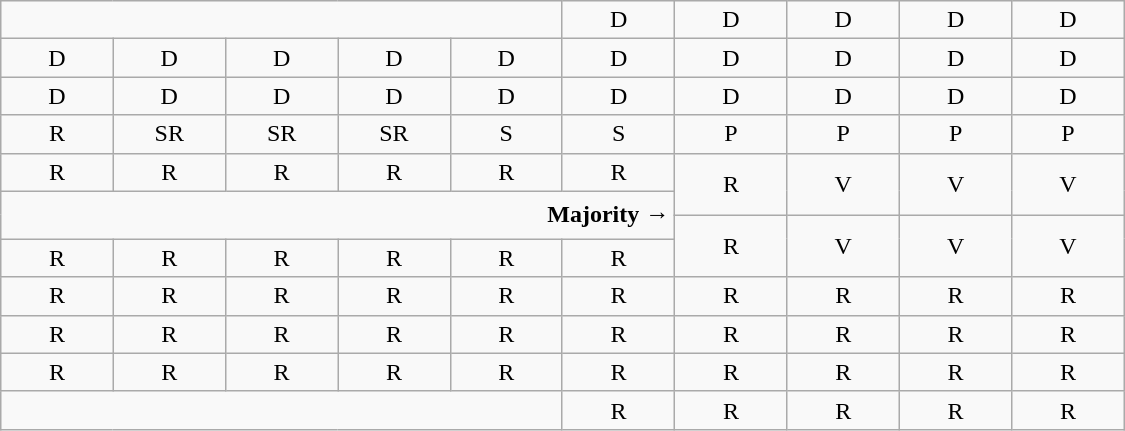<table class="wikitable" style="text-align:center" width=750px>
<tr>
<td colspan=5> </td>
<td>D</td>
<td>D</td>
<td>D</td>
<td>D</td>
<td>D</td>
</tr>
<tr>
<td width=50px >D</td>
<td width=50px >D</td>
<td width=50px >D</td>
<td width=50px >D</td>
<td width=50px >D</td>
<td width=50px >D</td>
<td width=50px >D</td>
<td width=50px >D</td>
<td width=50px >D</td>
<td width=50px >D</td>
</tr>
<tr>
<td>D</td>
<td>D</td>
<td>D</td>
<td>D</td>
<td>D<br></td>
<td>D<br></td>
<td>D<br></td>
<td>D<br></td>
<td>D<br></td>
<td>D<br></td>
</tr>
<tr>
<td>R<br></td>
<td>SR<br></td>
<td>SR</td>
<td>SR</td>
<td>S</td>
<td>S</td>
<td>P</td>
<td>P</td>
<td>P</td>
<td>P</td>
</tr>
<tr>
<td>R<br></td>
<td>R<br></td>
<td>R<br></td>
<td>R<br></td>
<td>R<br></td>
<td>R<br></td>
<td rowspan=2 >R<br></td>
<td rowspan=2 >V<br></td>
<td rowspan=2 >V<br></td>
<td rowspan=2 >V<br></td>
</tr>
<tr style="height:1em">
<td rowspan=2 colspan=6 align=right><strong>Majority →</strong></td>
</tr>
<tr style="height:1em">
<td rowspan=2 >R<br></td>
<td rowspan=2 >V<br></td>
<td rowspan=2 >V<br></td>
<td rowspan=2 >V<br></td>
</tr>
<tr style="height:1em">
<td>R<br></td>
<td>R<br></td>
<td>R<br></td>
<td>R<br></td>
<td>R<br></td>
<td>R<br></td>
</tr>
<tr>
<td>R<br></td>
<td>R<br></td>
<td>R</td>
<td>R</td>
<td>R</td>
<td>R</td>
<td>R</td>
<td>R</td>
<td>R</td>
<td>R</td>
</tr>
<tr>
<td>R</td>
<td>R</td>
<td>R</td>
<td>R</td>
<td>R</td>
<td>R</td>
<td>R</td>
<td>R</td>
<td>R</td>
<td>R</td>
</tr>
<tr>
<td>R</td>
<td>R</td>
<td>R</td>
<td>R</td>
<td>R</td>
<td>R</td>
<td>R</td>
<td>R</td>
<td>R</td>
<td>R</td>
</tr>
<tr>
<td colspan=5> </td>
<td>R</td>
<td>R</td>
<td>R</td>
<td>R</td>
<td>R</td>
</tr>
</table>
